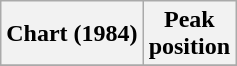<table class="wikitable plainrowheaders" style="text-align:center">
<tr>
<th scope="col">Chart (1984)</th>
<th scope="col">Peak<br> position</th>
</tr>
<tr>
</tr>
</table>
